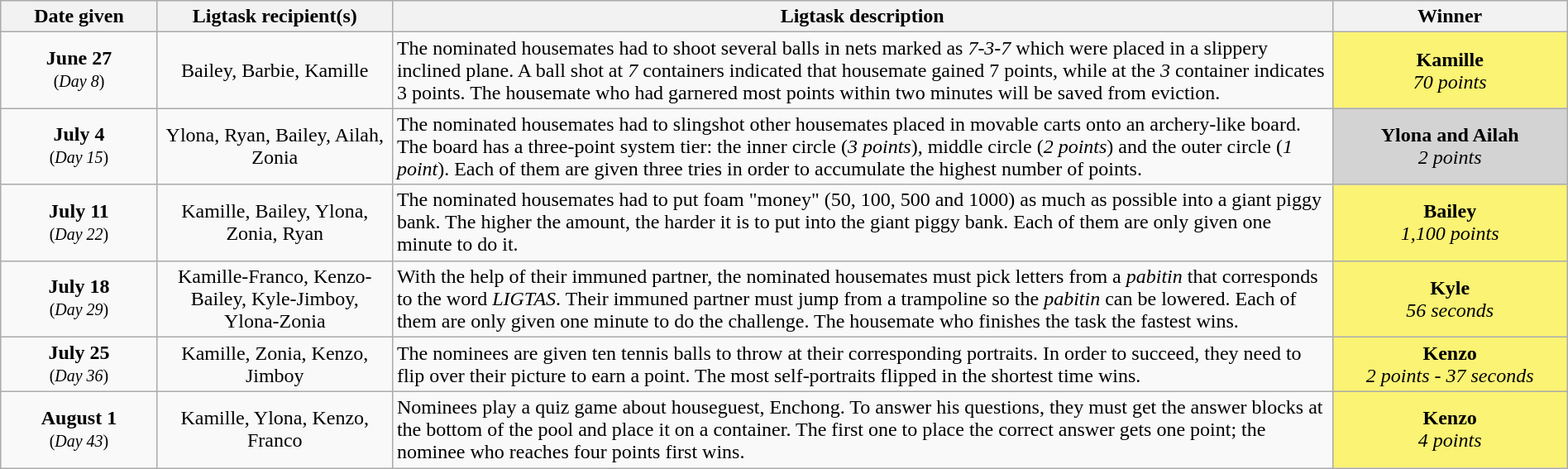<table class="wikitable" style="text-align:center; line-height:18px;" width="100%">
<tr>
<th style="width: 10%;">Date given</th>
<th style="width: 15%;">Ligtask recipient(s)</th>
<th style="width: 60%;">Ligtask description</th>
<th style="width: 15%;">Winner</th>
</tr>
<tr>
<td><strong>June 27</strong><br><small>(<em>Day 8</em>)</small></td>
<td>Bailey, Barbie, Kamille</td>
<td align="left">The nominated housemates had to shoot several balls in nets marked as <em>7-3-7</em> which were placed in a slippery inclined plane. A ball shot at <em>7</em> containers indicated that housemate gained 7 points, while at the <em>3</em> container indicates 3 points. The housemate who had garnered most points within two minutes will be saved from eviction.</td>
<td style="background:#FBF373;"><strong>Kamille</strong><br><em>70 points</em><br></td>
</tr>
<tr>
<td><strong>July 4</strong><br><small>(<em>Day 15</em>)</small></td>
<td>Ylona, Ryan, Bailey, Ailah, Zonia</td>
<td align="left">The nominated housemates had to slingshot other housemates placed in movable carts onto an archery-like board. The board has a three-point system tier: the inner circle (<em>3 points</em>), middle circle (<em>2 points</em>) and the outer circle (<em>1 point</em>). Each of them are given three tries in order to accumulate the highest number of points.</td>
<td style="background:lightgrey;"><strong>Ylona and Ailah</strong><br><em>2 points</em></td>
</tr>
<tr>
<td><strong>July 11</strong><br><small>(<em>Day 22</em>)</small></td>
<td>Kamille, Bailey, Ylona, Zonia, Ryan</td>
<td align="left">The nominated housemates had to put foam "money" (50, 100, 500 and 1000) as much as possible into a giant piggy bank. The higher the amount, the harder it is to put into the giant piggy bank. Each of them are only given one minute to do it.</td>
<td style="background:#FBF373;"><strong>Bailey</strong><br><em>1,100 points</em></td>
</tr>
<tr>
<td><strong>July 18</strong><br><small>(<em>Day 29</em>)</small></td>
<td>Kamille-Franco, Kenzo-Bailey, Kyle-Jimboy, Ylona-Zonia</td>
<td align="left">With the help of their immuned partner, the nominated housemates must pick letters from a <em>pabitin</em> that corresponds to the word <em>LIGTAS</em>. Their immuned partner must jump from a trampoline so the <em>pabitin</em> can be lowered. Each of them are only given one minute to do the challenge. The housemate who finishes the task the fastest wins.</td>
<td style="background:#FBF373;"><strong>Kyle</strong><br><em>56 seconds</em></td>
</tr>
<tr>
<td><strong>July 25</strong><br><small>(<em>Day 36</em>)</small></td>
<td>Kamille, Zonia, Kenzo, Jimboy</td>
<td align="left">The nominees are given ten tennis balls to throw at their corresponding portraits. In order to succeed, they need to flip over their picture to earn a point. The most self-portraits flipped in the shortest time wins.</td>
<td style="background:#FBF373;"><strong>Kenzo</strong><br><em>2 points - 37 seconds</em></td>
</tr>
<tr>
<td><strong>August 1</strong><br><small>(<em>Day 43</em>)</small></td>
<td>Kamille, Ylona, Kenzo, Franco</td>
<td align="left">Nominees play a quiz game about houseguest, Enchong. To answer his questions, they must get the answer blocks at the bottom of the pool and place it on a container. The first one to place the correct answer gets one point; the nominee who reaches four points first wins.</td>
<td style="background:#FBF373;"><strong>Kenzo</strong><br><em>4 points</em></td>
</tr>
</table>
